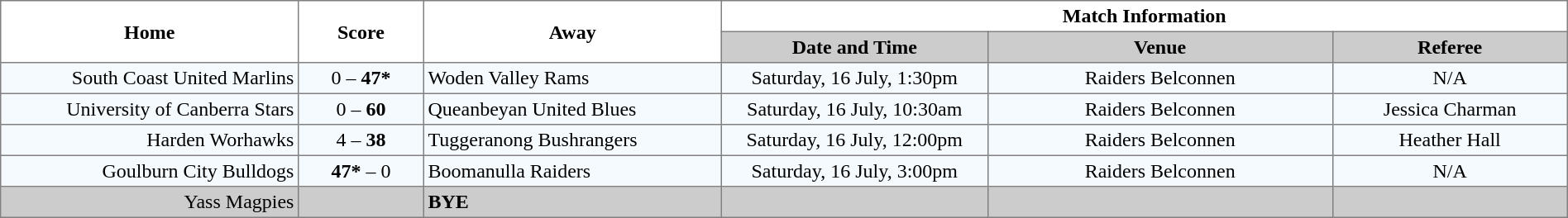<table border="1" cellpadding="3" cellspacing="0" width="100%" style="border-collapse:collapse;  text-align:center;">
<tr>
<th rowspan="2" width="19%">Home</th>
<th rowspan="2" width="8%">Score</th>
<th rowspan="2" width="19%">Away</th>
<th colspan="3">Match Information</th>
</tr>
<tr style="background:#CCCCCC">
<th width="17%">Date and Time</th>
<th width="22%">Venue</th>
<th width="50%">Referee</th>
</tr>
<tr style="text-align:center; background:#f5faff;">
<td align="right">South Coast United Marlins </td>
<td>0 – <strong>47*</strong></td>
<td align="left"> Woden Valley Rams</td>
<td>Saturday, 16 July, 1:30pm</td>
<td>Raiders Belconnen</td>
<td>N/A</td>
</tr>
<tr style="text-align:center; background:#f5faff;">
<td align="right">University of Canberra Stars </td>
<td>0 – <strong>60</strong></td>
<td align="left"> Queanbeyan United Blues</td>
<td>Saturday, 16 July, 10:30am</td>
<td>Raiders Belconnen</td>
<td>Jessica Charman</td>
</tr>
<tr style="text-align:center; background:#f5faff;">
<td align="right">Harden Worhawks </td>
<td>4 – <strong>38</strong></td>
<td align="left"> Tuggeranong Bushrangers</td>
<td>Saturday, 16 July, 12:00pm</td>
<td>Raiders Belconnen</td>
<td>Heather Hall</td>
</tr>
<tr style="text-align:center; background:#f5faff;">
<td align="right">Goulburn City Bulldogs </td>
<td><strong>47*</strong> – 0</td>
<td align="left"> Boomanulla Raiders</td>
<td>Saturday, 16 July, 3:00pm</td>
<td>Raiders Belconnen</td>
<td>N/A</td>
</tr>
<tr style="text-align:center; background:#CCCCCC;">
<td align="right">Yass Magpies </td>
<td></td>
<td align="left"><strong>BYE</strong></td>
<td></td>
<td></td>
<td></td>
</tr>
</table>
